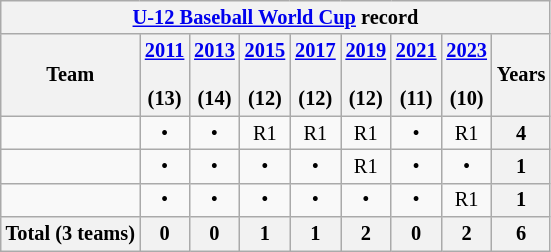<table class="wikitable" style="text-align:center; font-size:85%;">
<tr>
<th colspan=32><a href='#'>U-12 Baseball World Cup</a> record</th>
</tr>
<tr>
<th>Team</th>
<th><a href='#'>2011</a><br><br>(13)</th>
<th><a href='#'>2013</a><br><br>(14)</th>
<th><a href='#'>2015</a><br><br>(12)</th>
<th><a href='#'>2017</a><br><br>(12)</th>
<th><a href='#'>2019</a><br><br>(12)</th>
<th><a href='#'>2021</a><br><br>(11)</th>
<th><a href='#'>2023</a><br><br>(10)</th>
<th>Years</th>
</tr>
<tr>
<td align=left></td>
<td>•</td>
<td>•</td>
<td>R1<br></td>
<td>R1<br></td>
<td>R1<br></td>
<td>•</td>
<td>R1<br></td>
<th>4</th>
</tr>
<tr>
<td align=left></td>
<td>•</td>
<td>•</td>
<td>•</td>
<td>•</td>
<td>R1<br></td>
<td>•</td>
<td>•</td>
<th>1</th>
</tr>
<tr>
<td align=left></td>
<td>•</td>
<td>•</td>
<td>•</td>
<td>•</td>
<td>•</td>
<td>•</td>
<td>R1<br></td>
<th>1</th>
</tr>
<tr>
<th>Total (3 teams)</th>
<th>0</th>
<th>0</th>
<th>1</th>
<th>1</th>
<th>2</th>
<th>0</th>
<th>2</th>
<th>6</th>
</tr>
</table>
